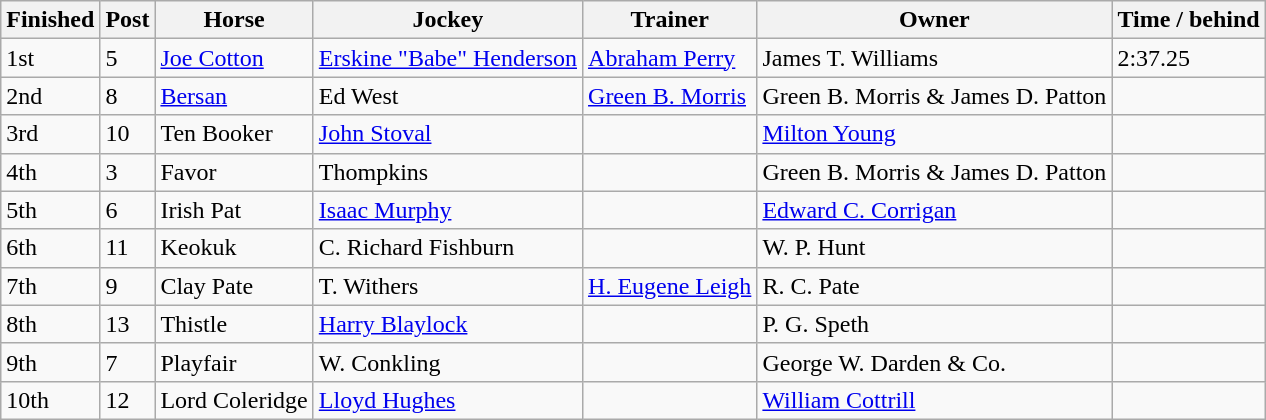<table class="wikitable">
<tr>
<th>Finished</th>
<th>Post</th>
<th>Horse</th>
<th>Jockey</th>
<th>Trainer</th>
<th>Owner</th>
<th>Time / behind</th>
</tr>
<tr>
<td>1st</td>
<td>5</td>
<td><a href='#'>Joe Cotton</a></td>
<td><a href='#'>Erskine "Babe" Henderson</a></td>
<td><a href='#'>Abraham Perry</a></td>
<td>James T. Williams</td>
<td>2:37.25</td>
</tr>
<tr>
<td>2nd</td>
<td>8</td>
<td><a href='#'>Bersan</a></td>
<td>Ed West</td>
<td><a href='#'>Green B. Morris</a></td>
<td>Green B. Morris & James D. Patton</td>
<td></td>
</tr>
<tr>
<td>3rd</td>
<td>10</td>
<td>Ten Booker</td>
<td><a href='#'>John Stoval</a></td>
<td></td>
<td><a href='#'>Milton Young</a></td>
<td></td>
</tr>
<tr>
<td>4th</td>
<td>3</td>
<td>Favor</td>
<td>Thompkins</td>
<td></td>
<td>Green B. Morris & James D. Patton</td>
<td></td>
</tr>
<tr>
<td>5th</td>
<td>6</td>
<td>Irish Pat</td>
<td><a href='#'>Isaac Murphy</a></td>
<td></td>
<td><a href='#'>Edward C. Corrigan</a></td>
<td></td>
</tr>
<tr>
<td>6th</td>
<td>11</td>
<td>Keokuk</td>
<td>C. Richard Fishburn</td>
<td></td>
<td>W. P. Hunt</td>
<td></td>
</tr>
<tr>
<td>7th</td>
<td>9</td>
<td>Clay Pate</td>
<td>T. Withers</td>
<td><a href='#'>H. Eugene Leigh</a></td>
<td>R. C. Pate</td>
<td></td>
</tr>
<tr>
<td>8th</td>
<td>13</td>
<td>Thistle</td>
<td><a href='#'>Harry Blaylock</a></td>
<td></td>
<td>P. G. Speth</td>
<td></td>
</tr>
<tr>
<td>9th</td>
<td>7</td>
<td>Playfair</td>
<td>W. Conkling</td>
<td></td>
<td>George W. Darden & Co.</td>
<td></td>
</tr>
<tr>
<td>10th</td>
<td>12</td>
<td>Lord Coleridge</td>
<td><a href='#'>Lloyd Hughes</a></td>
<td></td>
<td><a href='#'>William Cottrill</a></td>
<td></td>
</tr>
</table>
